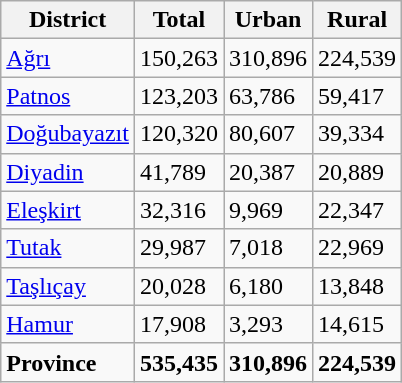<table class="sortable wikitable">
<tr>
<th>District</th>
<th>Total</th>
<th>Urban</th>
<th>Rural</th>
</tr>
<tr>
<td><a href='#'>Ağrı</a></td>
<td>150,263</td>
<td>310,896</td>
<td>224,539</td>
</tr>
<tr>
<td><a href='#'>Patnos</a></td>
<td>123,203</td>
<td>63,786</td>
<td>59,417</td>
</tr>
<tr>
<td><a href='#'>Doğubayazıt</a></td>
<td>120,320</td>
<td>80,607</td>
<td>39,334</td>
</tr>
<tr>
<td><a href='#'>Diyadin</a></td>
<td>41,789</td>
<td>20,387</td>
<td>20,889</td>
</tr>
<tr>
<td><a href='#'>Eleşkirt</a></td>
<td>32,316</td>
<td>9,969</td>
<td>22,347</td>
</tr>
<tr>
<td><a href='#'>Tutak</a></td>
<td>29,987</td>
<td>7,018</td>
<td>22,969</td>
</tr>
<tr>
<td><a href='#'>Taşlıçay</a></td>
<td>20,028</td>
<td>6,180</td>
<td>13,848</td>
</tr>
<tr>
<td><a href='#'>Hamur</a></td>
<td>17,908</td>
<td>3,293</td>
<td>14,615</td>
</tr>
<tr>
<td><strong>Province</strong></td>
<td><strong>535,435 </strong></td>
<td><strong>310,896</strong></td>
<td><strong> 224,539 </strong></td>
</tr>
</table>
